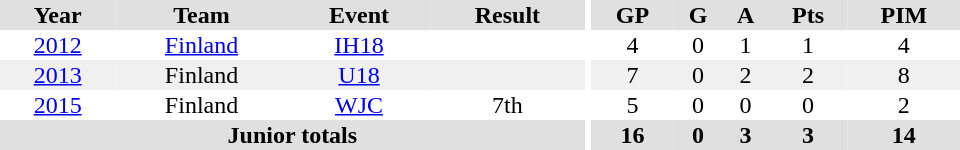<table border="0" cellpadding="1" cellspacing="0" ID="Table3" style="text-align:center; width:40em">
<tr ALIGN="center" bgcolor="#e0e0e0">
<th>Year</th>
<th>Team</th>
<th>Event</th>
<th>Result</th>
<th rowspan="99" bgcolor="#ffffff"></th>
<th>GP</th>
<th>G</th>
<th>A</th>
<th>Pts</th>
<th>PIM</th>
</tr>
<tr>
<td><a href='#'>2012</a></td>
<td><a href='#'>Finland</a></td>
<td><a href='#'>IH18</a></td>
<td></td>
<td>4</td>
<td>0</td>
<td>1</td>
<td>1</td>
<td>4</td>
</tr>
<tr bgcolor="#f0f0f0">
<td><a href='#'>2013</a></td>
<td>Finland</td>
<td><a href='#'>U18</a></td>
<td></td>
<td>7</td>
<td>0</td>
<td>2</td>
<td>2</td>
<td>8</td>
</tr>
<tr>
<td><a href='#'>2015</a></td>
<td>Finland</td>
<td><a href='#'>WJC</a></td>
<td>7th</td>
<td>5</td>
<td>0</td>
<td>0</td>
<td>0</td>
<td>2</td>
</tr>
<tr bgcolor="#e0e0e0">
<th colspan="4">Junior totals</th>
<th>16</th>
<th>0</th>
<th>3</th>
<th>3</th>
<th>14</th>
</tr>
</table>
